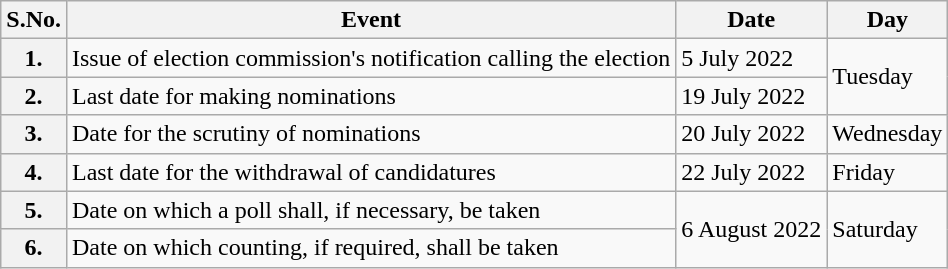<table class="wikitable">
<tr>
<th>S.No.</th>
<th><strong>Event</strong></th>
<th><strong>Date</strong></th>
<th><strong>Day</strong></th>
</tr>
<tr>
<th>1.</th>
<td>Issue of election commission's notification calling the election</td>
<td>5 July 2022</td>
<td rowspan="2">Tuesday</td>
</tr>
<tr>
<th>2.</th>
<td>Last date for making nominations</td>
<td>19 July 2022</td>
</tr>
<tr>
<th>3.</th>
<td>Date for the scrutiny of nominations</td>
<td>20 July 2022</td>
<td>Wednesday</td>
</tr>
<tr>
<th>4.</th>
<td>Last date for the withdrawal of candidatures</td>
<td>22 July 2022</td>
<td>Friday</td>
</tr>
<tr>
<th>5.</th>
<td>Date on which a poll shall, if necessary, be taken</td>
<td rowspan="2">6 August 2022</td>
<td rowspan="2">Saturday</td>
</tr>
<tr>
<th>6.</th>
<td>Date on which counting, if required, shall be taken</td>
</tr>
</table>
